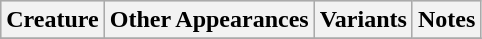<table class="wikitable">
<tr bgcolor="#CCCCCC">
<th>Creature</th>
<th>Other Appearances</th>
<th>Variants</th>
<th>Notes</th>
</tr>
<tr>
</tr>
</table>
